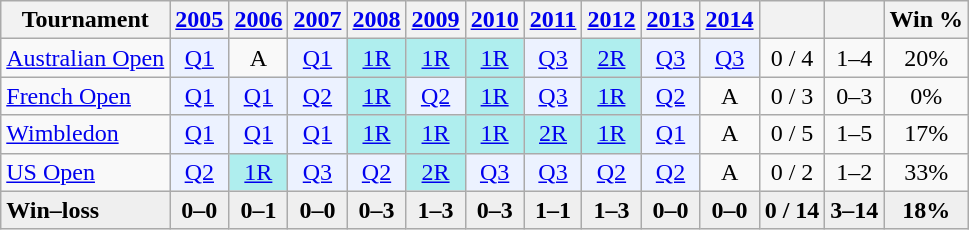<table class="wikitable" style="text-align:center;">
<tr>
<th>Tournament</th>
<th><a href='#'>2005</a></th>
<th><a href='#'>2006</a></th>
<th><a href='#'>2007</a></th>
<th><a href='#'>2008</a></th>
<th><a href='#'>2009</a></th>
<th><a href='#'>2010</a></th>
<th><a href='#'>2011</a></th>
<th><a href='#'>2012</a></th>
<th><a href='#'>2013</a></th>
<th><a href='#'>2014</a></th>
<th></th>
<th></th>
<th>Win %</th>
</tr>
<tr>
<td style="text-align:left;"><a href='#'>Australian Open</a></td>
<td style="background:#ecf2ff;"><a href='#'>Q1</a></td>
<td>A</td>
<td style="background:#ecf2ff;"><a href='#'>Q1</a></td>
<td style="background:#afeeee;"><a href='#'>1R</a></td>
<td style="background:#afeeee;"><a href='#'>1R</a></td>
<td style="background:#afeeee;"><a href='#'>1R</a></td>
<td style="background:#ecf2ff;"><a href='#'>Q3</a></td>
<td style="background:#afeeee;"><a href='#'>2R</a></td>
<td style="background:#ecf2ff;"><a href='#'>Q3</a></td>
<td style="background:#ecf2ff;"><a href='#'>Q3</a></td>
<td>0 / 4</td>
<td>1–4</td>
<td>20%</td>
</tr>
<tr>
<td style="text-align:left;"><a href='#'>French Open</a></td>
<td style="background:#ecf2ff;"><a href='#'>Q1</a></td>
<td style="background:#ecf2ff;"><a href='#'>Q1</a></td>
<td style="background:#ecf2ff;"><a href='#'>Q2</a></td>
<td style="background:#afeeee;"><a href='#'>1R</a></td>
<td style="background:#ecf2ff;"><a href='#'>Q2</a></td>
<td style="background:#afeeee;"><a href='#'>1R</a></td>
<td style="background:#ecf2ff;"><a href='#'>Q3</a></td>
<td style="background:#afeeee;"><a href='#'>1R</a></td>
<td style="background:#ecf2ff;"><a href='#'>Q2</a></td>
<td>A</td>
<td>0 / 3</td>
<td>0–3</td>
<td>0%</td>
</tr>
<tr>
<td style="text-align:left;"><a href='#'>Wimbledon</a></td>
<td style="background:#ecf2ff;"><a href='#'>Q1</a></td>
<td style="background:#ecf2ff;"><a href='#'>Q1</a></td>
<td style="background:#ecf2ff;"><a href='#'>Q1</a></td>
<td style="background:#afeeee;"><a href='#'>1R</a></td>
<td style="background:#afeeee;"><a href='#'>1R</a></td>
<td style="background:#afeeee;"><a href='#'>1R</a></td>
<td style="background:#afeeee;"><a href='#'>2R</a></td>
<td style="background:#afeeee;"><a href='#'>1R</a></td>
<td style="background:#ecf2ff;"><a href='#'>Q1</a></td>
<td>A</td>
<td>0 / 5</td>
<td>1–5</td>
<td>17%</td>
</tr>
<tr>
<td style="text-align:left;"><a href='#'>US Open</a></td>
<td style="background:#ecf2ff;"><a href='#'>Q2</a></td>
<td style="background:#afeeee;"><a href='#'>1R</a></td>
<td style="background:#ecf2ff;"><a href='#'>Q3</a></td>
<td style="background:#ecf2ff;"><a href='#'>Q2</a></td>
<td style="background:#afeeee;"><a href='#'>2R</a></td>
<td style="background:#ecf2ff;"><a href='#'>Q3</a></td>
<td style="background:#ecf2ff;"><a href='#'>Q3</a></td>
<td style="background:#ecf2ff;"><a href='#'>Q2</a></td>
<td style="background:#ecf2ff;"><a href='#'>Q2</a></td>
<td>A</td>
<td>0 / 2</td>
<td>1–2</td>
<td>33%</td>
</tr>
<tr style="font-weight:bold; background:#efefef;">
<td style="text-align:left;">Win–loss</td>
<td>0–0</td>
<td>0–1</td>
<td>0–0</td>
<td>0–3</td>
<td>1–3</td>
<td>0–3</td>
<td>1–1</td>
<td>1–3</td>
<td>0–0</td>
<td>0–0</td>
<td>0 / 14</td>
<td>3–14</td>
<td>18%</td>
</tr>
</table>
